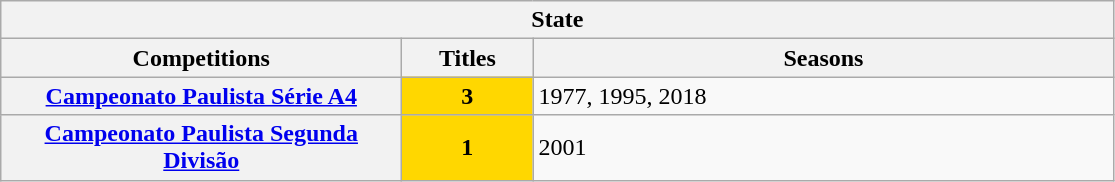<table class="wikitable">
<tr>
<th colspan="3">State</th>
</tr>
<tr>
<th style="width:260px">Competitions</th>
<th style="width:80px">Titles</th>
<th style="width:380px">Seasons</th>
</tr>
<tr>
<th style="text-align:center"><a href='#'>Campeonato Paulista Série A4</a></th>
<td bgcolor="gold" style="text-align:center"><strong>3</strong></td>
<td align="left">1977, 1995, 2018</td>
</tr>
<tr>
<th style="text-align:center"><a href='#'>Campeonato Paulista Segunda Divisão</a></th>
<td bgcolor="gold" style="text-align:center"><strong>1</strong></td>
<td align="left">2001</td>
</tr>
</table>
